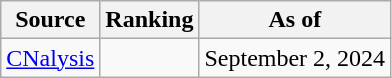<table class="wikitable" style="text-align:center">
<tr>
<th>Source</th>
<th>Ranking</th>
<th>As of</th>
</tr>
<tr>
<td align=left><a href='#'>CNalysis</a></td>
<td></td>
<td>September 2, 2024</td>
</tr>
</table>
